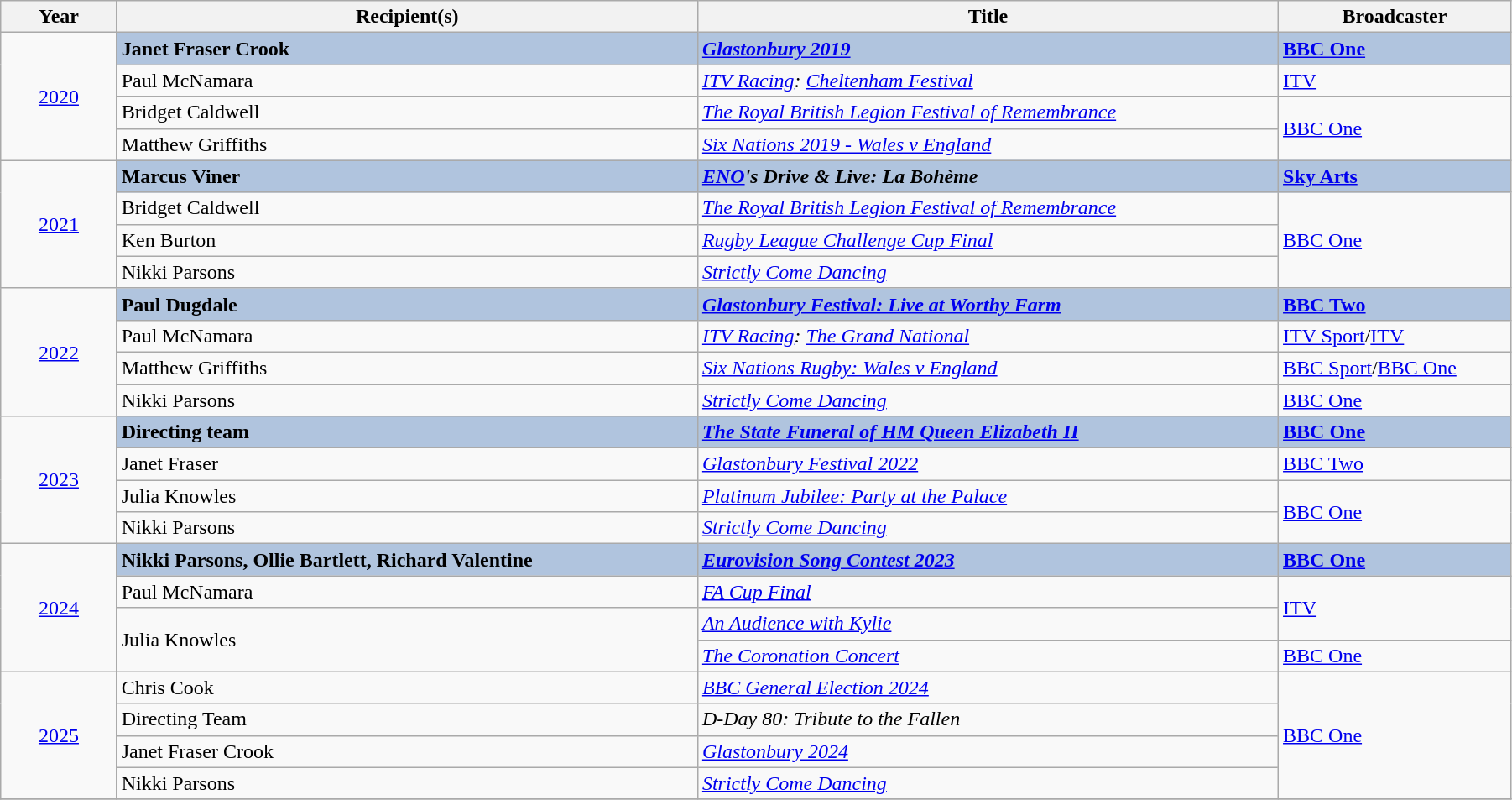<table class="wikitable" width="95%">
<tr>
<th width=5%>Year</th>
<th width=25%><strong>Recipient(s)</strong></th>
<th width=25%>Title</th>
<th width=10%><strong>Broadcaster</strong></th>
</tr>
<tr>
<td rowspan="4" style="text-align:center;"><a href='#'>2020</a><br></td>
<td style="background:#B0C4DE;"><strong>Janet Fraser Crook</strong></td>
<td style="background:#B0C4DE;"><strong><em><a href='#'>Glastonbury 2019</a></em></strong></td>
<td style="background:#B0C4DE;"><strong><a href='#'>BBC One</a></strong></td>
</tr>
<tr>
<td>Paul McNamara</td>
<td><em><a href='#'>ITV Racing</a>: <a href='#'>Cheltenham Festival</a></em></td>
<td><a href='#'>ITV</a></td>
</tr>
<tr>
<td>Bridget Caldwell</td>
<td><em><a href='#'>The Royal British Legion Festival of Remembrance</a></em></td>
<td rowspan="2"><a href='#'>BBC One</a></td>
</tr>
<tr>
<td>Matthew Griffiths</td>
<td><em><a href='#'>Six Nations 2019 - Wales v England</a></em></td>
</tr>
<tr>
<td rowspan="4" style="text-align:center;"><a href='#'>2021</a><br></td>
<td style="background:#B0C4DE;"><strong>Marcus Viner</strong></td>
<td style="background:#B0C4DE;"><strong><em><a href='#'>ENO</a>'s Drive & Live: La Bohème</em></strong></td>
<td style="background:#B0C4DE;"><strong><a href='#'>Sky Arts</a></strong></td>
</tr>
<tr>
<td>Bridget Caldwell</td>
<td><em><a href='#'>The Royal British Legion Festival of Remembrance</a></em></td>
<td rowspan="3"><a href='#'>BBC One</a></td>
</tr>
<tr>
<td>Ken Burton</td>
<td><em><a href='#'>Rugby League Challenge Cup Final</a></em></td>
</tr>
<tr>
<td>Nikki Parsons</td>
<td><em><a href='#'>Strictly Come Dancing</a></em></td>
</tr>
<tr>
<td rowspan="4" style="text-align:center;"><a href='#'>2022</a><br></td>
<td style="background:#B0C4DE;"><strong>Paul Dugdale</strong></td>
<td style="background:#B0C4DE;"><strong><em><a href='#'>Glastonbury Festival: Live at Worthy Farm</a></em></strong></td>
<td style="background:#B0C4DE;"><strong><a href='#'>BBC Two</a></strong></td>
</tr>
<tr>
<td>Paul McNamara</td>
<td><em><a href='#'>ITV Racing</a>: <a href='#'>The Grand National</a></em></td>
<td><a href='#'>ITV Sport</a>/<a href='#'>ITV</a></td>
</tr>
<tr>
<td>Matthew Griffiths</td>
<td><em><a href='#'>Six Nations Rugby: Wales v England</a></em></td>
<td><a href='#'>BBC Sport</a>/<a href='#'>BBC One</a></td>
</tr>
<tr>
<td>Nikki Parsons</td>
<td><em><a href='#'>Strictly Come Dancing</a></em></td>
<td><a href='#'>BBC One</a></td>
</tr>
<tr>
<td rowspan="4" style="text-align:center;"><a href='#'>2023</a><br></td>
<td style="background:#B0C4DE;"><strong>Directing team</strong></td>
<td style="background:#B0C4DE;"><strong><em><a href='#'>The State Funeral of HM Queen Elizabeth II</a></em></strong></td>
<td style="background:#B0C4DE;"><strong><a href='#'>BBC One</a></strong></td>
</tr>
<tr>
<td>Janet Fraser</td>
<td><em><a href='#'>Glastonbury Festival 2022</a></em></td>
<td><a href='#'>BBC Two</a></td>
</tr>
<tr>
<td>Julia Knowles</td>
<td><em><a href='#'>Platinum Jubilee: Party at the Palace</a></em></td>
<td rowspan="2"><a href='#'>BBC One</a></td>
</tr>
<tr>
<td>Nikki Parsons</td>
<td><em><a href='#'>Strictly Come Dancing</a></em></td>
</tr>
<tr>
<td rowspan="4" style="text-align:center;"><a href='#'>2024</a><br></td>
<td style="background:#B0C4DE;"><strong>Nikki Parsons, Ollie Bartlett, Richard Valentine</strong></td>
<td style="background:#B0C4DE;"><strong><em><a href='#'>Eurovision Song Contest 2023</a></em></strong></td>
<td style="background:#B0C4DE;"><strong><a href='#'>BBC One</a></strong></td>
</tr>
<tr>
<td>Paul McNamara</td>
<td><em><a href='#'>FA Cup Final</a></em></td>
<td rowspan="2"><a href='#'>ITV</a></td>
</tr>
<tr>
<td rowspan="2">Julia Knowles</td>
<td><em><a href='#'>An Audience with Kylie</a></em></td>
</tr>
<tr>
<td><em><a href='#'>The Coronation Concert</a></em></td>
<td><a href='#'>BBC One</a></td>
</tr>
<tr>
<td rowspan="4" style="text-align:center;"><a href='#'>2025</a><br></td>
<td>Chris Cook</td>
<td><em><a href='#'>BBC General Election 2024</a></em></td>
<td rowspan="4"><a href='#'>BBC One</a></td>
</tr>
<tr>
<td>Directing Team</td>
<td><em>D-Day 80: Tribute to the Fallen</em></td>
</tr>
<tr>
<td>Janet Fraser Crook</td>
<td><em><a href='#'>Glastonbury 2024</a></em></td>
</tr>
<tr>
<td>Nikki Parsons</td>
<td><em><a href='#'>Strictly Come Dancing</a></em></td>
</tr>
<tr>
</tr>
</table>
